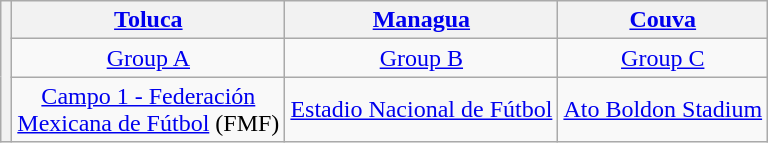<table class="wikitable" style="text-align:center">
<tr>
<th rowspan="3"></th>
<th> <a href='#'>Toluca</a></th>
<th> <a href='#'>Managua</a></th>
<th> <a href='#'>Couva</a></th>
</tr>
<tr>
<td><a href='#'>Group A</a></td>
<td><a href='#'>Group B</a></td>
<td><a href='#'>Group C</a></td>
</tr>
<tr>
<td><a href='#'>Campo 1 - Federación<br>Mexicana de Fútbol</a> (FMF)</td>
<td><a href='#'>Estadio Nacional de Fútbol</a></td>
<td><a href='#'>Ato Boldon Stadium</a></td>
</tr>
</table>
